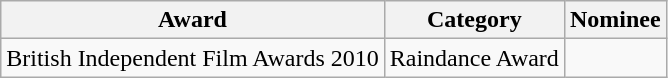<table class="wikitable sortable">
<tr>
<th>Award</th>
<th>Category</th>
<th>Nominee</th>
</tr>
<tr>
<td rowspan="2">British Independent Film Awards 2010</td>
<td>Raindance Award</td>
<td></td>
</tr>
</table>
